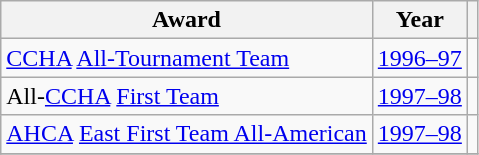<table class="wikitable">
<tr>
<th>Award</th>
<th>Year</th>
<th></th>
</tr>
<tr>
<td><a href='#'>CCHA</a> <a href='#'>All-Tournament Team</a></td>
<td><a href='#'>1996–97</a></td>
<td></td>
</tr>
<tr>
<td>All-<a href='#'>CCHA</a> <a href='#'>First Team</a></td>
<td><a href='#'>1997–98</a></td>
<td></td>
</tr>
<tr>
<td><a href='#'>AHCA</a> <a href='#'>East First Team All-American</a></td>
<td><a href='#'>1997–98</a></td>
<td></td>
</tr>
<tr>
</tr>
</table>
